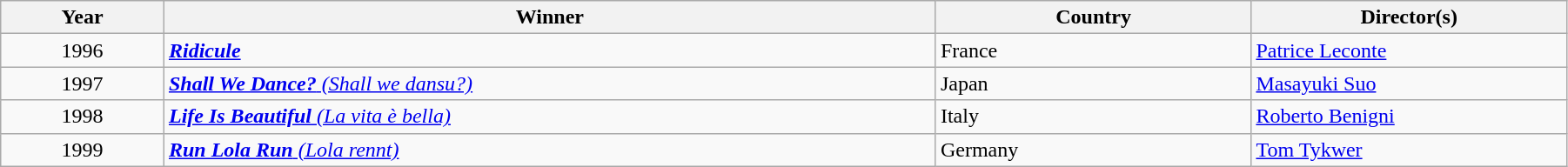<table class="wikitable" width="95%" cellpadding="5">
<tr>
<th width="100"><strong>Year</strong></th>
<th width="500"><strong>Winner</strong></th>
<th width="200"><strong>Country</strong></th>
<th width="200"><strong>Director(s)</strong></th>
</tr>
<tr>
<td style="text-align:center;">1996</td>
<td><strong><em><a href='#'>Ridicule</a></em></strong></td>
<td>France</td>
<td><a href='#'>Patrice Leconte</a></td>
</tr>
<tr>
<td style="text-align:center;">1997</td>
<td><em><a href='#'><strong>Shall We Dance?</strong> (Shall we dansu?)</a></em></td>
<td>Japan</td>
<td><a href='#'>Masayuki Suo</a></td>
</tr>
<tr>
<td style="text-align:center;">1998</td>
<td><em><a href='#'><strong>Life Is Beautiful</strong> (La vita è bella)</a></em></td>
<td>Italy</td>
<td><a href='#'>Roberto Benigni</a></td>
</tr>
<tr>
<td style="text-align:center;">1999</td>
<td><em><a href='#'><strong>Run Lola Run</strong> (Lola rennt)</a></em></td>
<td>Germany</td>
<td><a href='#'>Tom Tykwer</a></td>
</tr>
</table>
